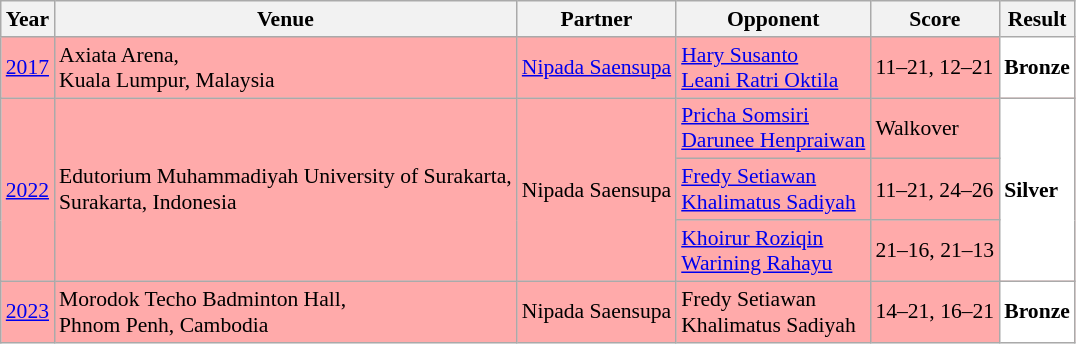<table class="sortable wikitable" style="font-size: 90%;">
<tr>
<th>Year</th>
<th>Venue</th>
<th>Partner</th>
<th>Opponent</th>
<th>Score</th>
<th>Result</th>
</tr>
<tr style="background:#FFAAAA">
<td align="center"><a href='#'>2017</a></td>
<td align="left">Axiata Arena,<br>Kuala Lumpur, Malaysia</td>
<td align="left"> <a href='#'>Nipada Saensupa</a></td>
<td align="left"> <a href='#'>Hary Susanto</a><br> <a href='#'>Leani Ratri Oktila</a></td>
<td align="left">11–21, 12–21</td>
<td style="text-align:left; background:white"> <strong>Bronze</strong></td>
</tr>
<tr style="background:#FFAAAA">
<td rowspan="3" align="center"><a href='#'>2022</a></td>
<td rowspan="3" align="left">Edutorium Muhammadiyah University of Surakarta,<br>Surakarta, Indonesia</td>
<td rowspan="3" align="left"> Nipada Saensupa</td>
<td align="left"> <a href='#'>Pricha Somsiri</a><br> <a href='#'>Darunee Henpraiwan</a></td>
<td align="left">Walkover</td>
<td rowspan="3" style="text-align:left; background:white"> <strong>Silver</strong></td>
</tr>
<tr style="background:#FFAAAA">
<td align="left"> <a href='#'>Fredy Setiawan</a><br> <a href='#'>Khalimatus Sadiyah</a></td>
<td align="left">11–21, 24–26</td>
</tr>
<tr style="background:#FFAAAA">
<td align="left"> <a href='#'>Khoirur Roziqin</a><br> <a href='#'>Warining Rahayu</a></td>
<td align="left">21–16, 21–13</td>
</tr>
<tr style="background:#FFAAAA">
<td align="center"><a href='#'>2023</a></td>
<td align="left">Morodok Techo Badminton Hall,<br>Phnom Penh, Cambodia</td>
<td align="left"> Nipada Saensupa</td>
<td align="left"> Fredy Setiawan<br> Khalimatus Sadiyah</td>
<td align="left">14–21, 16–21</td>
<td style="text-align:left; background:white"> <strong>Bronze</strong></td>
</tr>
</table>
